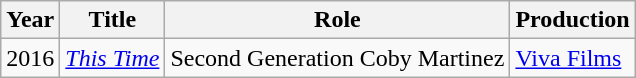<table class="wikitable">
<tr>
<th>Year</th>
<th>Title</th>
<th>Role</th>
<th>Production</th>
</tr>
<tr>
<td>2016</td>
<td><em><a href='#'>This Time</a></em></td>
<td>Second Generation Coby Martinez</td>
<td><a href='#'>Viva Films</a></td>
</tr>
</table>
